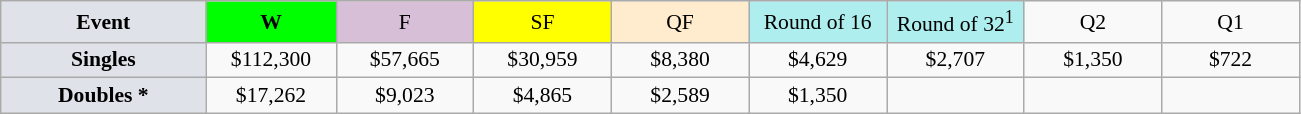<table class=wikitable style=font-size:90%;text-align:center>
<tr>
<td style="width:130px; background:#dfe2e9;"><strong>Event</strong></td>
<td style="width:80px; background:lime;"><strong>W</strong></td>
<td style="width:85px; background:thistle;">F</td>
<td style="width:85px; background:#ff0;">SF</td>
<td style="width:85px; background:#ffebcd;">QF</td>
<td style="width:85px; background:#afeeee;">Round of 16</td>
<td style="width:85px; background:#afeeee;">Round of 32<sup>1</sup></td>
<td width=85>Q2</td>
<td width=85>Q1</td>
</tr>
<tr>
<td style="background:#dfe2e9;"><strong>Singles</strong></td>
<td>$112,300</td>
<td>$57,665</td>
<td>$30,959</td>
<td>$8,380</td>
<td>$4,629</td>
<td>$2,707</td>
<td>$1,350</td>
<td>$722</td>
</tr>
<tr>
<td style="background:#dfe2e9;"><strong>Doubles *</strong></td>
<td>$17,262</td>
<td>$9,023</td>
<td>$4,865</td>
<td>$2,589</td>
<td>$1,350</td>
<td></td>
<td></td>
<td></td>
</tr>
</table>
